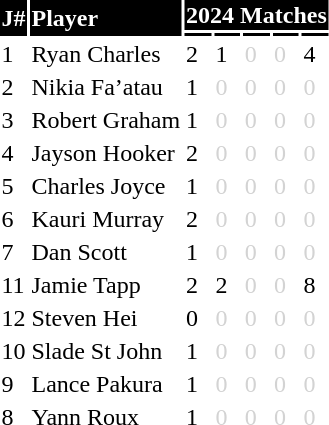<table>
<tr style="background:black; color:white;">
<th rowspan=2>J#</th>
<th rowspan=2 align=left>Player</th>
<th colspan=5 align=center>2024 Matches</th>
</tr>
<tr style="background:black; color:white;">
<th></th>
<th></th>
<th></th>
<th></th>
<th></th>
</tr>
<tr>
<td>1</td>
<td align=left>Ryan Charles</td>
<td>2</td>
<td>1</td>
<td style="color:lightgray">0</td>
<td style="color:lightgray">0</td>
<td>4</td>
</tr>
<tr>
<td>2</td>
<td align=left>Nikia Fa’atau</td>
<td>1</td>
<td style="color:lightgray">0</td>
<td style="color:lightgray">0</td>
<td style="color:lightgray">0</td>
<td style="color:lightgray">0</td>
</tr>
<tr>
<td>3</td>
<td align=left>Robert Graham</td>
<td>1</td>
<td style="color:lightgray">0</td>
<td style="color:lightgray">0</td>
<td style="color:lightgray">0</td>
<td style="color:lightgray">0</td>
</tr>
<tr>
<td>4</td>
<td align=left>Jayson Hooker</td>
<td>2</td>
<td style="color:lightgray">0</td>
<td style="color:lightgray">0</td>
<td style="color:lightgray">0</td>
<td style="color:lightgray">0</td>
</tr>
<tr>
<td>5</td>
<td align=left>Charles Joyce</td>
<td>1</td>
<td style="color:lightgray">0</td>
<td style="color:lightgray">0</td>
<td style="color:lightgray">0</td>
<td style="color:lightgray">0</td>
</tr>
<tr>
<td>6</td>
<td align=left>Kauri Murray</td>
<td>2</td>
<td style="color:lightgray">0</td>
<td style="color:lightgray">0</td>
<td style="color:lightgray">0</td>
<td style="color:lightgray">0</td>
</tr>
<tr>
<td>7</td>
<td align=left>Dan Scott</td>
<td>1</td>
<td style="color:lightgray">0</td>
<td style="color:lightgray">0</td>
<td style="color:lightgray">0</td>
<td style="color:lightgray">0</td>
</tr>
<tr>
<td>11</td>
<td align=left>Jamie Tapp</td>
<td>2</td>
<td>2</td>
<td style="color:lightgray">0</td>
<td style="color:lightgray">0</td>
<td>8</td>
</tr>
<tr>
<td>12</td>
<td align=left>Steven Hei</td>
<td>0</td>
<td style="color:lightgray">0</td>
<td style="color:lightgray">0</td>
<td style="color:lightgray">0</td>
<td style="color:lightgray">0</td>
</tr>
<tr>
<td>10</td>
<td align=left>Slade St John</td>
<td>1</td>
<td style="color:lightgray">0</td>
<td style="color:lightgray">0</td>
<td style="color:lightgray">0</td>
<td style="color:lightgray">0</td>
</tr>
<tr>
<td>9</td>
<td align=left>Lance Pakura</td>
<td>1</td>
<td style="color:lightgray">0</td>
<td style="color:lightgray">0</td>
<td style="color:lightgray">0</td>
<td style="color:lightgray">0</td>
</tr>
<tr>
<td>8</td>
<td align=left>Yann Roux</td>
<td>1</td>
<td style="color:lightgray">0</td>
<td style="color:lightgray">0</td>
<td style="color:lightgray">0</td>
<td style="color:lightgray">0</td>
</tr>
</table>
